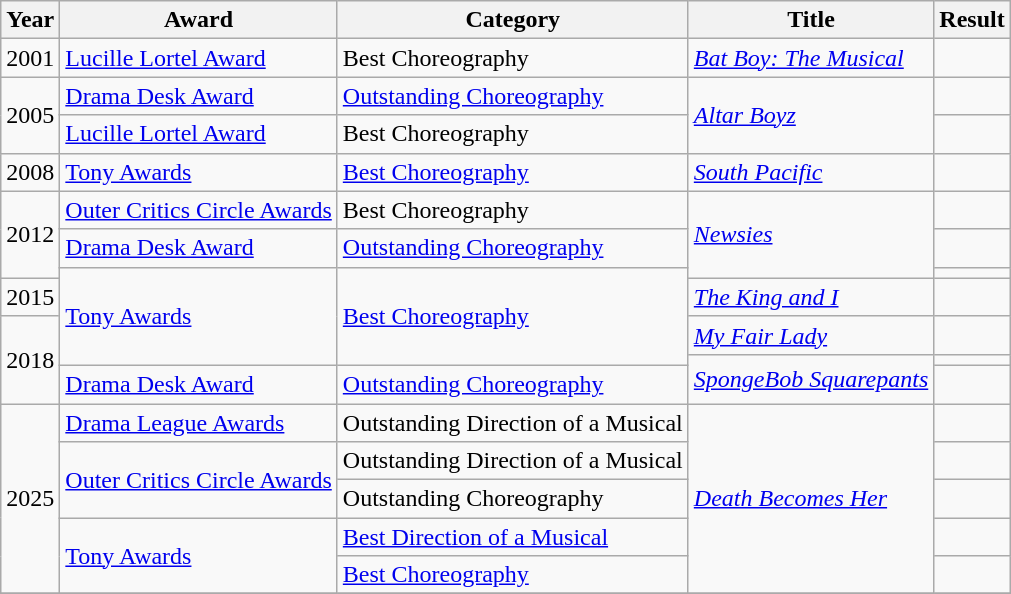<table class="wikitable" style="white-space:nowrap;">
<tr>
<th>Year</th>
<th>Award</th>
<th>Category</th>
<th>Title</th>
<th>Result</th>
</tr>
<tr>
<td>2001</td>
<td><a href='#'>Lucille Lortel Award</a></td>
<td>Best Choreography</td>
<td><em><a href='#'>Bat Boy: The Musical</a></em></td>
<td></td>
</tr>
<tr>
<td rowspan=2>2005</td>
<td><a href='#'>Drama Desk Award</a></td>
<td><a href='#'>Outstanding Choreography</a></td>
<td rowspan=2><em><a href='#'>Altar Boyz</a></em></td>
<td></td>
</tr>
<tr>
<td><a href='#'>Lucille Lortel Award</a></td>
<td>Best Choreography</td>
<td></td>
</tr>
<tr>
<td>2008</td>
<td><a href='#'>Tony Awards</a></td>
<td><a href='#'>Best Choreography</a></td>
<td><a href='#'><em>South Pacific</em></a></td>
<td></td>
</tr>
<tr>
<td rowspan=3>2012</td>
<td><a href='#'>Outer Critics Circle Awards</a></td>
<td>Best Choreography</td>
<td rowspan=3><em><a href='#'>Newsies</a></em></td>
<td></td>
</tr>
<tr>
<td><a href='#'>Drama Desk Award</a></td>
<td><a href='#'>Outstanding Choreography</a></td>
<td></td>
</tr>
<tr>
<td rowspan=4><a href='#'>Tony Awards</a></td>
<td rowspan=4><a href='#'>Best Choreography</a></td>
<td></td>
</tr>
<tr>
<td>2015</td>
<td><em><a href='#'>The King and I</a></em></td>
<td></td>
</tr>
<tr>
<td rowspan=3>2018</td>
<td><em><a href='#'>My Fair Lady</a></em></td>
<td></td>
</tr>
<tr>
<td rowspan=2><em><a href='#'>SpongeBob Squarepants</a></em></td>
<td></td>
</tr>
<tr>
<td><a href='#'>Drama Desk Award</a></td>
<td><a href='#'>Outstanding Choreography</a></td>
<td></td>
</tr>
<tr>
<td rowspan=5>2025</td>
<td><a href='#'>Drama League Awards</a></td>
<td>Outstanding Direction of a Musical</td>
<td rowspan=5><em><a href='#'>Death Becomes Her</a></em></td>
<td></td>
</tr>
<tr>
<td rowspan=2><a href='#'>Outer Critics Circle Awards</a></td>
<td>Outstanding Direction of a Musical</td>
<td></td>
</tr>
<tr>
<td>Outstanding Choreography</td>
<td></td>
</tr>
<tr>
<td rowspan=2><a href='#'>Tony Awards</a></td>
<td><a href='#'>Best Direction of a Musical</a></td>
<td></td>
</tr>
<tr>
<td><a href='#'>Best Choreography</a></td>
<td></td>
</tr>
<tr>
</tr>
</table>
